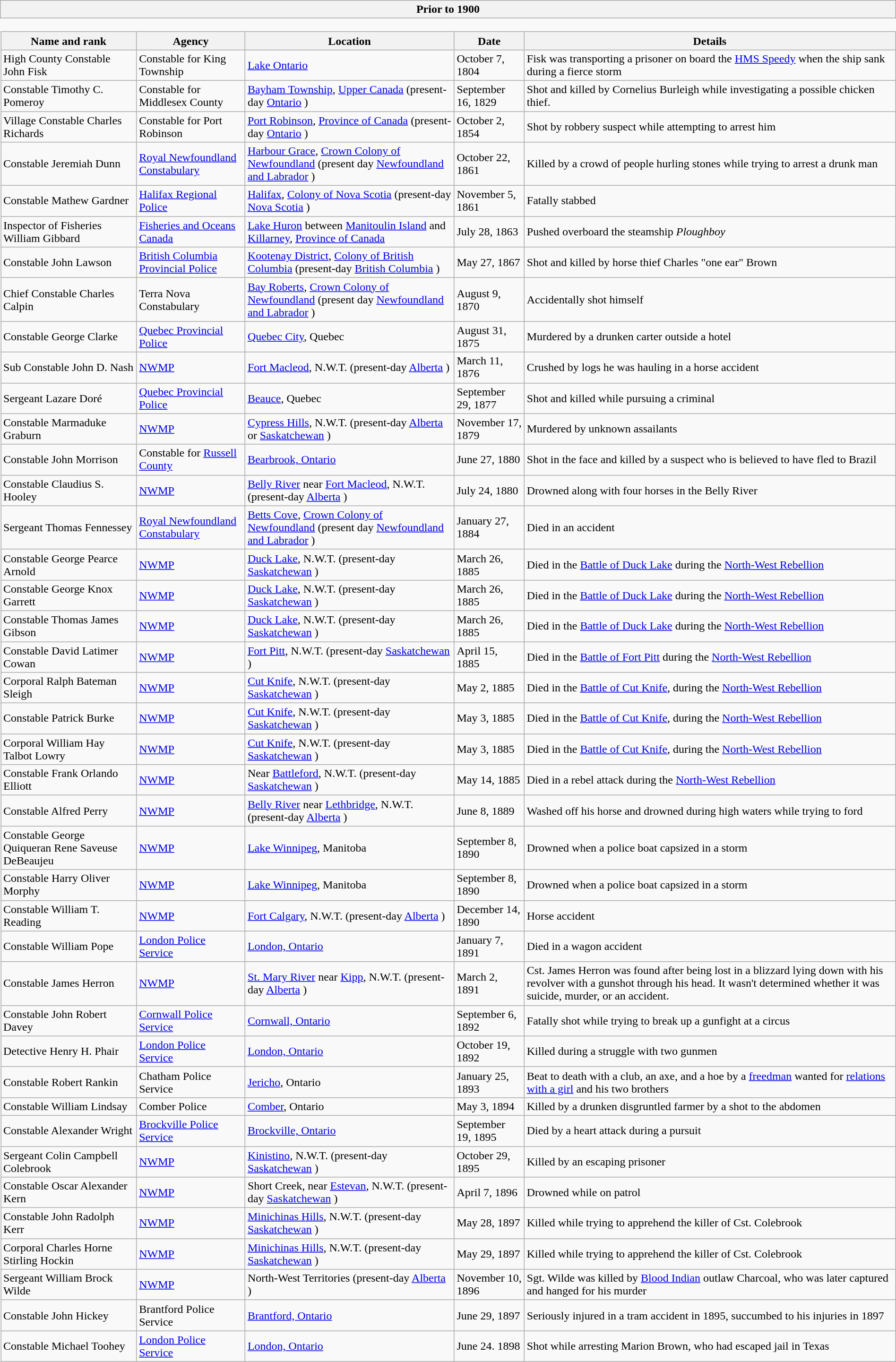<table class="wikitable" style="border:none;width:100%">
<tr>
<th scope="col">Prior to 1900</th>
</tr>
<tr>
<td style="padding:0;border:none"><br><table class="wikitable sortable" border="1" style="margin:0;width:100%">
<tr>
<th>Name and rank</th>
<th>Agency</th>
<th>Location</th>
<th>Date</th>
<th>Details</th>
</tr>
<tr>
<td>High County Constable John Fisk</td>
<td>Constable for King Township</td>
<td><a href='#'>Lake Ontario</a></td>
<td>October 7, 1804</td>
<td>Fisk was transporting a prisoner on board the <a href='#'>HMS Speedy</a> when the ship sank during a fierce storm</td>
</tr>
<tr>
<td>Constable Timothy C. Pomeroy</td>
<td>Constable for Middlesex County</td>
<td><a href='#'>Bayham Township</a>, <a href='#'>Upper Canada</a> (present-day <a href='#'>Ontario</a> )</td>
<td>September 16, 1829</td>
<td>Shot and killed by Cornelius Burleigh while investigating a possible chicken thief.</td>
</tr>
<tr>
<td>Village Constable Charles Richards</td>
<td>Constable for Port Robinson</td>
<td><a href='#'>Port Robinson</a>, <a href='#'>Province of Canada</a> (present-day <a href='#'>Ontario</a> )</td>
<td>October 2, 1854</td>
<td>Shot by robbery suspect while attempting to arrest him</td>
</tr>
<tr>
<td>Constable Jeremiah Dunn</td>
<td><a href='#'>Royal Newfoundland Constabulary</a></td>
<td><a href='#'>Harbour Grace</a>, <a href='#'>Crown Colony of Newfoundland</a> (present day <a href='#'>Newfoundland and Labrador</a> )</td>
<td>October 22, 1861</td>
<td>Killed by a crowd of people hurling stones while trying to arrest a drunk man</td>
</tr>
<tr>
<td>Constable Mathew Gardner</td>
<td><a href='#'>Halifax Regional Police</a></td>
<td><a href='#'>Halifax</a>, <a href='#'>Colony of Nova Scotia</a> (present-day <a href='#'>Nova Scotia</a> )</td>
<td>November 5, 1861</td>
<td>Fatally stabbed</td>
</tr>
<tr>
<td>Inspector of Fisheries William Gibbard</td>
<td><a href='#'>Fisheries and Oceans Canada</a></td>
<td><a href='#'>Lake Huron</a> between <a href='#'>Manitoulin Island</a> and <a href='#'>Killarney</a>, <a href='#'>Province of Canada</a></td>
<td>July 28, 1863</td>
<td>Pushed overboard the steamship <em>Ploughboy</em></td>
</tr>
<tr>
<td>Constable John Lawson</td>
<td><a href='#'>British Columbia Provincial Police</a></td>
<td><a href='#'>Kootenay District</a>, <a href='#'>Colony of British Columbia</a> (present-day <a href='#'>British Columbia</a> )</td>
<td>May 27, 1867</td>
<td>Shot and killed by horse thief Charles "one ear" Brown</td>
</tr>
<tr>
<td>Chief Constable Charles Calpin</td>
<td>Terra Nova Constabulary</td>
<td><a href='#'>Bay Roberts</a>, <a href='#'>Crown Colony of Newfoundland</a>  (present day <a href='#'>Newfoundland and Labrador</a> )</td>
<td>August 9, 1870</td>
<td>Accidentally shot himself</td>
</tr>
<tr>
<td>Constable George Clarke</td>
<td><a href='#'>Quebec Provincial Police</a></td>
<td><a href='#'>Quebec City</a>, Quebec </td>
<td>August 31, 1875</td>
<td>Murdered by a drunken carter outside a hotel</td>
</tr>
<tr>
<td>Sub Constable John D. Nash</td>
<td><a href='#'>NWMP</a></td>
<td><a href='#'>Fort Macleod</a>, N.W.T. (present-day <a href='#'>Alberta</a> )</td>
<td>March 11, 1876</td>
<td>Crushed by logs he was hauling in a horse accident</td>
</tr>
<tr>
<td>Sergeant Lazare Doré</td>
<td><a href='#'>Quebec Provincial Police</a></td>
<td><a href='#'>Beauce</a>, Quebec </td>
<td>September 29, 1877</td>
<td>Shot and killed while pursuing a criminal</td>
</tr>
<tr>
<td>Constable Marmaduke Graburn</td>
<td><a href='#'>NWMP</a></td>
<td><a href='#'>Cypress Hills</a>, N.W.T. (present-day <a href='#'>Alberta</a>  or <a href='#'>Saskatchewan</a> )</td>
<td>November 17, 1879</td>
<td>Murdered by unknown assailants</td>
</tr>
<tr>
<td>Constable John Morrison</td>
<td>Constable for <a href='#'>Russell County</a></td>
<td><a href='#'>Bearbrook, Ontario</a> </td>
<td>June 27, 1880</td>
<td>Shot in the face and killed by a suspect who is believed to have fled to Brazil</td>
</tr>
<tr>
<td>Constable Claudius S. Hooley</td>
<td><a href='#'>NWMP</a></td>
<td><a href='#'>Belly River</a> near <a href='#'>Fort Macleod</a>, N.W.T. (present-day <a href='#'>Alberta</a> )</td>
<td>July 24, 1880</td>
<td>Drowned along with four horses in the Belly River</td>
</tr>
<tr>
<td>Sergeant Thomas Fennessey</td>
<td><a href='#'>Royal Newfoundland Constabulary</a></td>
<td><a href='#'>Betts Cove</a>, <a href='#'>Crown Colony of Newfoundland</a> (present day <a href='#'>Newfoundland and Labrador</a> )</td>
<td>January 27, 1884</td>
<td>Died in an accident</td>
</tr>
<tr>
<td>Constable George Pearce Arnold</td>
<td><a href='#'>NWMP</a></td>
<td><a href='#'>Duck Lake</a>, N.W.T. (present-day <a href='#'>Saskatchewan</a> )</td>
<td>March 26, 1885</td>
<td>Died in the <a href='#'>Battle of Duck Lake</a> during the <a href='#'>North-West Rebellion</a></td>
</tr>
<tr>
<td>Constable George Knox Garrett</td>
<td><a href='#'>NWMP</a></td>
<td><a href='#'>Duck Lake</a>, N.W.T. (present-day <a href='#'>Saskatchewan</a> )</td>
<td>March 26, 1885</td>
<td>Died in the <a href='#'>Battle of Duck Lake</a> during the <a href='#'>North-West Rebellion</a></td>
</tr>
<tr>
<td>Constable Thomas James Gibson</td>
<td><a href='#'>NWMP</a></td>
<td><a href='#'>Duck Lake</a>, N.W.T. (present-day <a href='#'>Saskatchewan</a> )</td>
<td>March 26, 1885</td>
<td>Died in the <a href='#'>Battle of Duck Lake</a> during the <a href='#'>North-West Rebellion</a></td>
</tr>
<tr>
<td>Constable David Latimer Cowan</td>
<td><a href='#'>NWMP</a></td>
<td><a href='#'>Fort Pitt</a>, N.W.T. (present-day <a href='#'>Saskatchewan</a> )</td>
<td>April 15, 1885</td>
<td>Died in the <a href='#'>Battle of Fort Pitt</a> during the <a href='#'>North-West Rebellion</a></td>
</tr>
<tr>
<td>Corporal Ralph Bateman Sleigh</td>
<td><a href='#'>NWMP</a></td>
<td><a href='#'>Cut Knife</a>, N.W.T. (present-day <a href='#'>Saskatchewan</a> )</td>
<td>May 2, 1885</td>
<td>Died in the <a href='#'>Battle of Cut Knife</a>, during the <a href='#'>North-West Rebellion</a></td>
</tr>
<tr>
<td>Constable Patrick Burke</td>
<td><a href='#'>NWMP</a></td>
<td><a href='#'>Cut Knife</a>, N.W.T. (present-day <a href='#'>Saskatchewan</a> )</td>
<td>May 3, 1885</td>
<td>Died in the <a href='#'>Battle of Cut Knife</a>, during the <a href='#'>North-West Rebellion</a></td>
</tr>
<tr>
<td>Corporal William Hay Talbot Lowry</td>
<td><a href='#'>NWMP</a></td>
<td><a href='#'>Cut Knife</a>, N.W.T. (present-day <a href='#'>Saskatchewan</a> )</td>
<td>May 3, 1885</td>
<td>Died in the <a href='#'>Battle of Cut Knife</a>, during the <a href='#'>North-West Rebellion</a></td>
</tr>
<tr>
<td>Constable Frank Orlando Elliott</td>
<td><a href='#'>NWMP</a></td>
<td>Near <a href='#'>Battleford</a>, N.W.T. (present-day <a href='#'>Saskatchewan</a> )</td>
<td>May 14, 1885</td>
<td>Died in a rebel attack during the <a href='#'>North-West Rebellion</a></td>
</tr>
<tr>
<td>Constable Alfred Perry</td>
<td><a href='#'>NWMP</a></td>
<td><a href='#'>Belly River</a> near <a href='#'>Lethbridge</a>, N.W.T. (present-day <a href='#'>Alberta</a> )</td>
<td>June 8, 1889</td>
<td>Washed off his horse and drowned during high waters while trying to ford</td>
</tr>
<tr>
<td>Constable George Quiqueran Rene Saveuse DeBeaujeu</td>
<td><a href='#'>NWMP</a></td>
<td><a href='#'>Lake Winnipeg</a>, Manitoba </td>
<td>September 8, 1890</td>
<td>Drowned when a police boat capsized in a storm</td>
</tr>
<tr>
<td>Constable Harry Oliver Morphy</td>
<td><a href='#'>NWMP</a></td>
<td><a href='#'>Lake Winnipeg</a>, Manitoba </td>
<td>September 8, 1890</td>
<td>Drowned when a police boat capsized in a storm</td>
</tr>
<tr>
<td>Constable William T. Reading</td>
<td><a href='#'>NWMP</a></td>
<td><a href='#'>Fort Calgary</a>, N.W.T. (present-day <a href='#'>Alberta</a> )</td>
<td>December 14, 1890</td>
<td>Horse accident</td>
</tr>
<tr>
<td>Constable William Pope</td>
<td><a href='#'>London Police Service</a></td>
<td><a href='#'>London, Ontario</a> </td>
<td>January 7, 1891</td>
<td>Died in a wagon accident</td>
</tr>
<tr>
<td>Constable James Herron</td>
<td><a href='#'>NWMP</a></td>
<td><a href='#'>St. Mary River</a> near <a href='#'>Kipp</a>, N.W.T. (present-day <a href='#'>Alberta</a> )</td>
<td>March 2, 1891</td>
<td>Cst. James Herron was found after being lost in a blizzard lying down with his revolver with a gunshot through his head. It wasn't determined whether it was suicide, murder, or an accident.</td>
</tr>
<tr>
<td>Constable John Robert Davey</td>
<td><a href='#'>Cornwall Police Service</a></td>
<td><a href='#'>Cornwall, Ontario</a> </td>
<td>September 6, 1892</td>
<td>Fatally shot while trying to break up a gunfight at a circus</td>
</tr>
<tr>
<td>Detective Henry H. Phair</td>
<td><a href='#'>London Police Service</a></td>
<td><a href='#'>London, Ontario</a> </td>
<td>October 19, 1892</td>
<td>Killed during a struggle with two gunmen</td>
</tr>
<tr>
<td>Constable Robert Rankin</td>
<td>Chatham Police Service</td>
<td><a href='#'>Jericho</a>, Ontario </td>
<td>January 25, 1893</td>
<td>Beat to death with a club, an axe, and a hoe by a <a href='#'>freedman</a> wanted for <a href='#'>relations with a girl</a> and his two brothers</td>
</tr>
<tr>
<td>Constable William Lindsay</td>
<td>Comber Police</td>
<td><a href='#'>Comber</a>, Ontario </td>
<td>May 3, 1894</td>
<td>Killed by a drunken disgruntled farmer by a shot to the abdomen</td>
</tr>
<tr>
<td>Constable Alexander Wright</td>
<td><a href='#'>Brockville Police Service</a></td>
<td><a href='#'>Brockville, Ontario</a> </td>
<td>September 19, 1895</td>
<td>Died by a heart attack during a pursuit</td>
</tr>
<tr>
<td>Sergeant Colin Campbell Colebrook</td>
<td><a href='#'>NWMP</a></td>
<td><a href='#'>Kinistino</a>, N.W.T. (present-day <a href='#'>Saskatchewan</a> )</td>
<td>October 29, 1895</td>
<td>Killed by an escaping prisoner</td>
</tr>
<tr>
<td>Constable Oscar Alexander Kern</td>
<td><a href='#'>NWMP</a></td>
<td>Short Creek, near <a href='#'>Estevan</a>, N.W.T. (present-day <a href='#'>Saskatchewan</a> )</td>
<td>April 7, 1896</td>
<td>Drowned while on patrol</td>
</tr>
<tr>
<td>Constable John Radolph Kerr</td>
<td><a href='#'>NWMP</a></td>
<td><a href='#'>Minichinas Hills</a>, N.W.T. (present-day <a href='#'>Saskatchewan</a> )</td>
<td>May 28, 1897</td>
<td>Killed while trying to apprehend the killer of Cst. Colebrook</td>
</tr>
<tr>
<td>Corporal Charles Horne Stirling Hockin</td>
<td><a href='#'>NWMP</a></td>
<td><a href='#'>Minichinas Hills</a>, N.W.T. (present-day <a href='#'>Saskatchewan</a> )</td>
<td>May 29, 1897</td>
<td>Killed while trying to apprehend the killer of Cst. Colebrook</td>
</tr>
<tr>
<td>Sergeant William Brock Wilde</td>
<td><a href='#'>NWMP</a></td>
<td>North-West Territories (present-day <a href='#'>Alberta</a> )</td>
<td>November 10, 1896</td>
<td>Sgt. Wilde was killed by <a href='#'>Blood Indian</a> outlaw Charcoal, who was later captured and hanged for his murder</td>
</tr>
<tr>
<td>Constable John Hickey</td>
<td>Brantford Police Service</td>
<td><a href='#'>Brantford, Ontario</a> </td>
<td>June 29, 1897</td>
<td>Seriously injured in a tram accident in 1895, succumbed to his injuries in 1897</td>
</tr>
<tr>
<td>Constable Michael Toohey</td>
<td><a href='#'>London Police Service</a></td>
<td><a href='#'>London, Ontario</a> </td>
<td>June 24. 1898</td>
<td>Shot while arresting Marion Brown, who had escaped jail in Texas</td>
</tr>
</table>
</td>
</tr>
</table>
